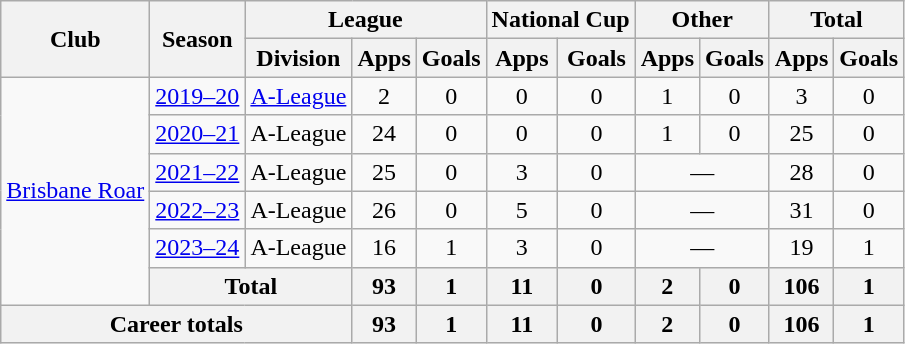<table class="wikitable" style="text-align:center">
<tr>
<th rowspan="2">Club</th>
<th rowspan="2">Season</th>
<th colspan="3">League</th>
<th colspan="2">National Cup</th>
<th colspan="2">Other</th>
<th colspan="2">Total</th>
</tr>
<tr>
<th>Division</th>
<th>Apps</th>
<th>Goals</th>
<th>Apps</th>
<th>Goals</th>
<th>Apps</th>
<th>Goals</th>
<th>Apps</th>
<th>Goals</th>
</tr>
<tr>
<td rowspan="6"><a href='#'>Brisbane Roar</a></td>
<td><a href='#'>2019–20</a></td>
<td><a href='#'>A-League</a></td>
<td>2</td>
<td>0</td>
<td>0</td>
<td>0</td>
<td>1</td>
<td>0</td>
<td>3</td>
<td>0</td>
</tr>
<tr>
<td><a href='#'>2020–21</a></td>
<td>A-League</td>
<td>24</td>
<td>0</td>
<td>0</td>
<td>0</td>
<td>1</td>
<td>0</td>
<td>25</td>
<td>0</td>
</tr>
<tr>
<td><a href='#'>2021–22</a></td>
<td>A-League</td>
<td>25</td>
<td>0</td>
<td>3</td>
<td>0</td>
<td colspan="2">—</td>
<td>28</td>
<td>0</td>
</tr>
<tr>
<td><a href='#'>2022–23</a></td>
<td>A-League</td>
<td>26</td>
<td>0</td>
<td>5</td>
<td>0</td>
<td colspan="2">—</td>
<td>31</td>
<td>0</td>
</tr>
<tr>
<td><a href='#'>2023–24</a></td>
<td>A-League</td>
<td>16</td>
<td>1</td>
<td>3</td>
<td>0</td>
<td colspan="2">—</td>
<td>19</td>
<td>1</td>
</tr>
<tr>
<th colspan="2">Total</th>
<th>93</th>
<th>1</th>
<th>11</th>
<th>0</th>
<th>2</th>
<th>0</th>
<th>106</th>
<th>1</th>
</tr>
<tr>
<th colspan="3">Career totals</th>
<th>93</th>
<th>1</th>
<th>11</th>
<th>0</th>
<th>2</th>
<th>0</th>
<th>106</th>
<th>1</th>
</tr>
</table>
